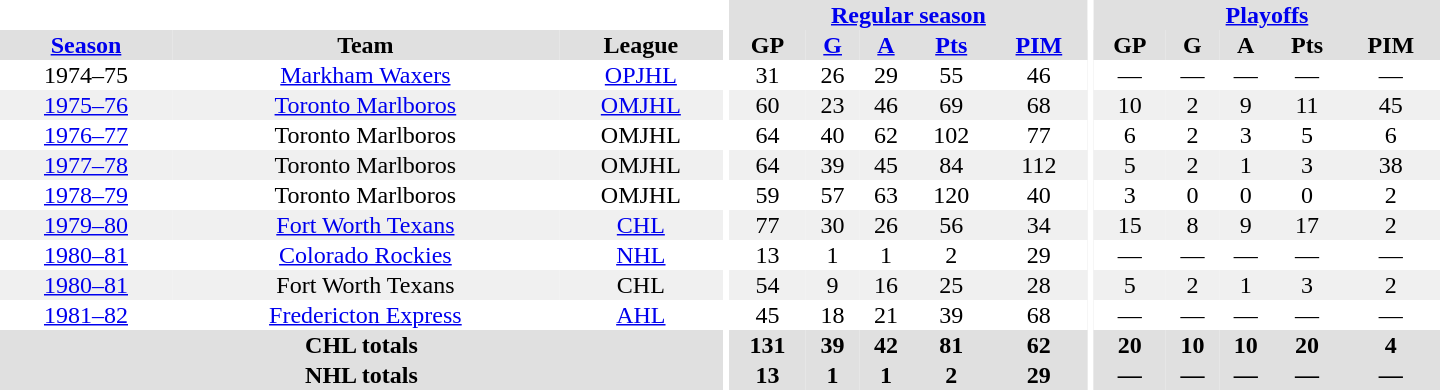<table border="0" cellpadding="1" cellspacing="0" style="text-align:center; width:60em">
<tr bgcolor="#e0e0e0">
<th colspan="3" bgcolor="#ffffff"></th>
<th rowspan="100" bgcolor="#ffffff"></th>
<th colspan="5"><a href='#'>Regular season</a></th>
<th rowspan="100" bgcolor="#ffffff"></th>
<th colspan="5"><a href='#'>Playoffs</a></th>
</tr>
<tr bgcolor="#e0e0e0">
<th><a href='#'>Season</a></th>
<th>Team</th>
<th>League</th>
<th>GP</th>
<th><a href='#'>G</a></th>
<th><a href='#'>A</a></th>
<th><a href='#'>Pts</a></th>
<th><a href='#'>PIM</a></th>
<th>GP</th>
<th>G</th>
<th>A</th>
<th>Pts</th>
<th>PIM</th>
</tr>
<tr>
<td>1974–75</td>
<td><a href='#'>Markham Waxers</a></td>
<td><a href='#'>OPJHL</a></td>
<td>31</td>
<td>26</td>
<td>29</td>
<td>55</td>
<td>46</td>
<td>—</td>
<td>—</td>
<td>—</td>
<td>—</td>
<td>—</td>
</tr>
<tr bgcolor="#f0f0f0">
<td><a href='#'>1975–76</a></td>
<td><a href='#'>Toronto Marlboros</a></td>
<td><a href='#'>OMJHL</a></td>
<td>60</td>
<td>23</td>
<td>46</td>
<td>69</td>
<td>68</td>
<td>10</td>
<td>2</td>
<td>9</td>
<td>11</td>
<td>45</td>
</tr>
<tr>
<td><a href='#'>1976–77</a></td>
<td>Toronto Marlboros</td>
<td>OMJHL</td>
<td>64</td>
<td>40</td>
<td>62</td>
<td>102</td>
<td>77</td>
<td>6</td>
<td>2</td>
<td>3</td>
<td>5</td>
<td>6</td>
</tr>
<tr bgcolor="#f0f0f0">
<td><a href='#'>1977–78</a></td>
<td>Toronto Marlboros</td>
<td>OMJHL</td>
<td>64</td>
<td>39</td>
<td>45</td>
<td>84</td>
<td>112</td>
<td>5</td>
<td>2</td>
<td>1</td>
<td>3</td>
<td>38</td>
</tr>
<tr>
<td><a href='#'>1978–79</a></td>
<td>Toronto Marlboros</td>
<td>OMJHL</td>
<td>59</td>
<td>57</td>
<td>63</td>
<td>120</td>
<td>40</td>
<td>3</td>
<td>0</td>
<td>0</td>
<td>0</td>
<td>2</td>
</tr>
<tr bgcolor="#f0f0f0">
<td><a href='#'>1979–80</a></td>
<td><a href='#'>Fort Worth Texans</a></td>
<td><a href='#'>CHL</a></td>
<td>77</td>
<td>30</td>
<td>26</td>
<td>56</td>
<td>34</td>
<td>15</td>
<td>8</td>
<td>9</td>
<td>17</td>
<td>2</td>
</tr>
<tr>
<td><a href='#'>1980–81</a></td>
<td><a href='#'>Colorado Rockies</a></td>
<td><a href='#'>NHL</a></td>
<td>13</td>
<td>1</td>
<td>1</td>
<td>2</td>
<td>29</td>
<td>—</td>
<td>—</td>
<td>—</td>
<td>—</td>
<td>—</td>
</tr>
<tr bgcolor="#f0f0f0">
<td><a href='#'>1980–81</a></td>
<td>Fort Worth Texans</td>
<td>CHL</td>
<td>54</td>
<td>9</td>
<td>16</td>
<td>25</td>
<td>28</td>
<td>5</td>
<td>2</td>
<td>1</td>
<td>3</td>
<td>2</td>
</tr>
<tr>
<td><a href='#'>1981–82</a></td>
<td><a href='#'>Fredericton Express</a></td>
<td><a href='#'>AHL</a></td>
<td>45</td>
<td>18</td>
<td>21</td>
<td>39</td>
<td>68</td>
<td>—</td>
<td>—</td>
<td>—</td>
<td>—</td>
<td>—</td>
</tr>
<tr bgcolor="#e0e0e0">
<th colspan="3">CHL totals</th>
<th>131</th>
<th>39</th>
<th>42</th>
<th>81</th>
<th>62</th>
<th>20</th>
<th>10</th>
<th>10</th>
<th>20</th>
<th>4</th>
</tr>
<tr bgcolor="#e0e0e0">
<th colspan="3">NHL totals</th>
<th>13</th>
<th>1</th>
<th>1</th>
<th>2</th>
<th>29</th>
<th>—</th>
<th>—</th>
<th>—</th>
<th>—</th>
<th>—</th>
</tr>
</table>
